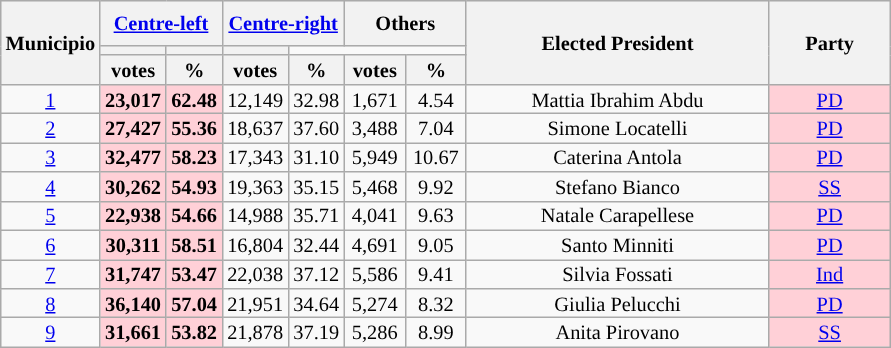<table class="wikitable" style="text-align:center;font-size:85%;line-height:13px">
<tr style="height:30px; background-color:#E9E9E9">
<th style="width:50px;" rowspan="3">Municipio</th>
<th style="width:75px;" colspan="2"><a href='#'>Centre-left</a></th>
<th style="width:75px;" colspan="2"><a href='#'>Centre-right</a></th>
<th style="width:75px;" colspan="2">Others</th>
<th style="width:195px;" rowspan="3">Elected President</th>
<th style="width:75px;" rowspan="3">Party</th>
</tr>
<tr>
<th style="background:"></th>
<th style="background:"></th>
<th style="background:"></th>
</tr>
<tr>
<th>votes</th>
<th>%</th>
<th>votes</th>
<th>%</th>
<th>votes</th>
<th>%</th>
</tr>
<tr>
<td><a href='#'>1</a></td>
<td style="background:#FFD0D7"><strong>23,017</strong></td>
<td style="background:#FFD0D7"><strong>62.48</strong></td>
<td>12,149</td>
<td>32.98</td>
<td>1,671</td>
<td>4.54</td>
<td>Mattia Ibrahim Abdu</td>
<td style="background:#FFD0D7"><a href='#'>PD</a></td>
</tr>
<tr>
<td><a href='#'>2</a></td>
<td style="background:#FFD0D7"><strong>27,427</strong></td>
<td style="background:#FFD0D7"><strong>55.36</strong></td>
<td>18,637</td>
<td>37.60</td>
<td>3,488</td>
<td>7.04</td>
<td>Simone Locatelli</td>
<td style="background:#FFD0D7"><a href='#'>PD</a></td>
</tr>
<tr>
<td><a href='#'>3</a></td>
<td style="background:#FFD0D7"><strong>32,477</strong></td>
<td style="background:#FFD0D7"><strong>58.23</strong></td>
<td>17,343</td>
<td>31.10</td>
<td>5,949</td>
<td>10.67</td>
<td>Caterina Antola</td>
<td style="background:#FFD0D7"><a href='#'>PD</a></td>
</tr>
<tr>
<td><a href='#'>4</a></td>
<td style="background:#FFD0D7"><strong>30,262</strong></td>
<td style="background:#FFD0D7"><strong>54.93</strong></td>
<td>19,363</td>
<td>35.15</td>
<td>5,468</td>
<td>9.92</td>
<td>Stefano Bianco</td>
<td style="background:#FFD0D7"><a href='#'>SS</a></td>
</tr>
<tr>
<td><a href='#'>5</a></td>
<td style="background:#FFD0D7"><strong>22,938</strong></td>
<td style="background:#FFD0D7"><strong>54.66</strong></td>
<td>14,988</td>
<td>35.71</td>
<td>4,041</td>
<td>9.63</td>
<td>Natale Carapellese</td>
<td style="background:#FFD0D7"><a href='#'>PD</a></td>
</tr>
<tr>
<td><a href='#'>6</a></td>
<td style="background:#FFD0D7"><strong>30,311</strong></td>
<td style="background:#FFD0D7"><strong>58.51</strong></td>
<td>16,804</td>
<td>32.44</td>
<td>4,691</td>
<td>9.05</td>
<td>Santo Minniti</td>
<td style="background:#FFD0D7"><a href='#'>PD</a></td>
</tr>
<tr>
<td><a href='#'>7</a></td>
<td style="background:#FFD0D7"><strong>31,747</strong></td>
<td style="background:#FFD0D7"><strong>53.47</strong></td>
<td>22,038</td>
<td>37.12</td>
<td>5,586</td>
<td>9.41</td>
<td>Silvia Fossati</td>
<td style="background:#FFD0D7"><a href='#'>Ind</a></td>
</tr>
<tr>
<td><a href='#'>8</a></td>
<td style="background:#FFD0D7"><strong>36,140</strong></td>
<td style="background:#FFD0D7"><strong>57.04</strong></td>
<td>21,951</td>
<td>34.64</td>
<td>5,274</td>
<td>8.32</td>
<td>Giulia Pelucchi</td>
<td style="background:#FFD0D7"><a href='#'>PD</a></td>
</tr>
<tr>
<td><a href='#'>9</a></td>
<td style="background:#FFD0D7"><strong>31,661</strong></td>
<td style="background:#FFD0D7"><strong>53.82</strong></td>
<td>21,878</td>
<td>37.19</td>
<td>5,286</td>
<td>8.99</td>
<td>Anita Pirovano</td>
<td style="background:#FFD0D7"><a href='#'>SS</a></td>
</tr>
</table>
